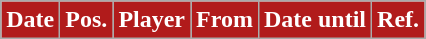<table class="wikitable plainrowheaders sortable">
<tr>
<th style="background:#B11B1B;color:#fff;">Date</th>
<th style="background:#B11B1B;color:#fff;">Pos.</th>
<th style="background:#B11B1B;color:#fff;">Player</th>
<th style="background:#B11B1B;color:#fff;">From</th>
<th style="background:#B11B1B;color:#fff;">Date until</th>
<th style="background:#B11B1B;color:#fff;">Ref.</th>
</tr>
</table>
